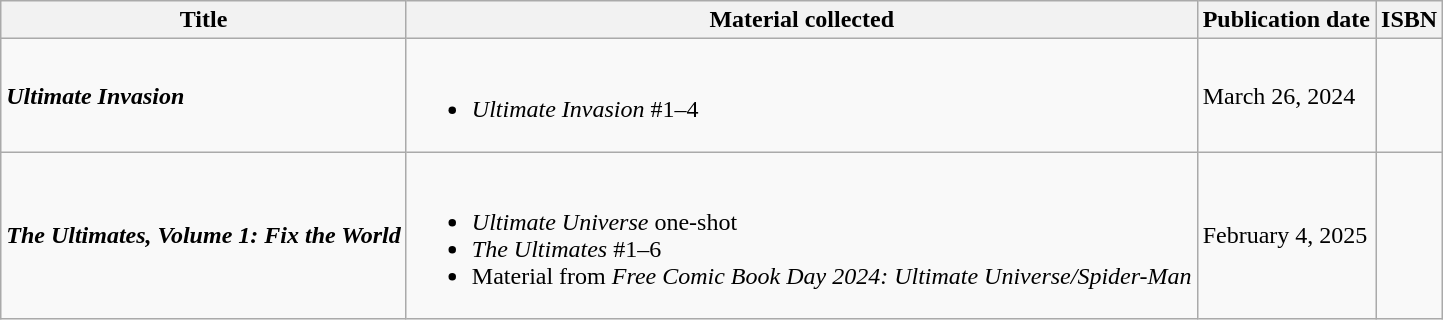<table class="wikitable">
<tr>
<th>Title</th>
<th>Material collected</th>
<th>Publication date</th>
<th>ISBN</th>
</tr>
<tr>
<td><strong><em>Ultimate Invasion</em></strong></td>
<td><br><ul><li><em>Ultimate Invasion</em> #1–4</li></ul></td>
<td>March 26, 2024</td>
<td></td>
</tr>
<tr>
<td><strong><em>The Ultimates, Volume 1: Fix the World</em></strong></td>
<td><br><ul><li><em>Ultimate Universe</em> one-shot</li><li><em>The Ultimates</em> #1–6</li><li>Material from <em>Free Comic Book Day 2024: Ultimate Universe/Spider-Man</em></li></ul></td>
<td>February 4, 2025</td>
<td></td>
</tr>
</table>
